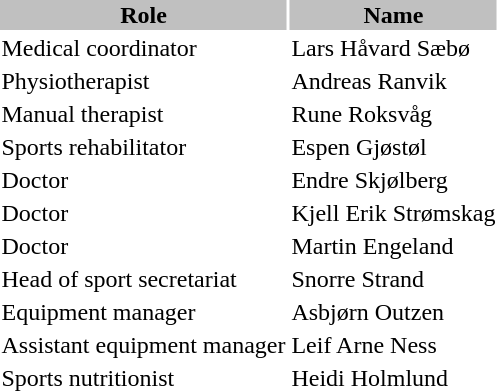<table class="toccolours">
<tr>
<th style="background:silver;">Role</th>
<th style="background:silver;">Name</th>
</tr>
<tr>
<td>Medical coordinator</td>
<td> Lars Håvard Sæbø</td>
</tr>
<tr>
<td>Physiotherapist</td>
<td> Andreas Ranvik</td>
</tr>
<tr>
<td>Manual therapist</td>
<td> Rune Roksvåg</td>
</tr>
<tr>
<td>Sports rehabilitator</td>
<td> Espen Gjøstøl</td>
</tr>
<tr>
<td>Doctor</td>
<td> Endre Skjølberg</td>
</tr>
<tr>
<td>Doctor</td>
<td> Kjell Erik Strømskag</td>
</tr>
<tr>
<td>Doctor</td>
<td> Martin Engeland</td>
</tr>
<tr>
<td>Head of sport secretariat</td>
<td> Snorre Strand</td>
</tr>
<tr>
<td>Equipment manager</td>
<td> Asbjørn Outzen</td>
</tr>
<tr>
<td>Assistant equipment manager</td>
<td> Leif Arne Ness</td>
</tr>
<tr>
<td>Sports nutritionist</td>
<td> Heidi Holmlund</td>
</tr>
</table>
